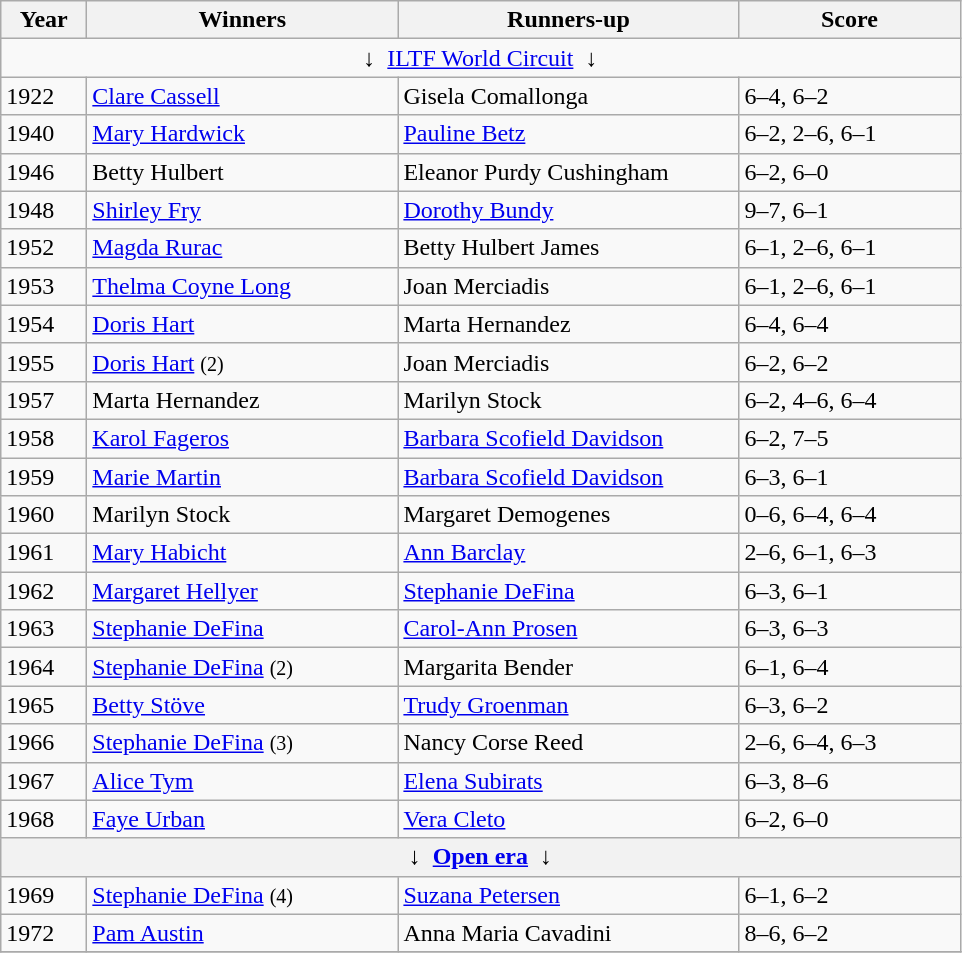<table class="wikitable">
<tr>
<th style="width:50px">Year</th>
<th style="width:200px">Winners</th>
<th style="width:220px">Runners-up</th>
<th style="width:140px" class="unsortable">Score</th>
</tr>
<tr>
<td colspan=4 align=center>↓  <a href='#'>ILTF World Circuit</a>  ↓</td>
</tr>
<tr>
<td>1922</td>
<td> <a href='#'>Clare Cassell</a></td>
<td> Gisela Comallonga</td>
<td>6–4, 6–2</td>
</tr>
<tr>
<td>1940</td>
<td>  <a href='#'>Mary Hardwick</a></td>
<td>  <a href='#'>Pauline Betz</a></td>
<td>6–2, 2–6, 6–1</td>
</tr>
<tr>
<td>1946</td>
<td>  Betty Hulbert</td>
<td> Eleanor Purdy Cushingham</td>
<td>6–2, 6–0</td>
</tr>
<tr>
<td>1948</td>
<td>  <a href='#'>Shirley Fry</a></td>
<td> <a href='#'>Dorothy Bundy</a></td>
<td>9–7, 6–1</td>
</tr>
<tr>
<td>1952</td>
<td> <a href='#'>Magda Rurac</a></td>
<td> Betty Hulbert James</td>
<td>6–1, 2–6, 6–1</td>
</tr>
<tr>
<td>1953</td>
<td>  <a href='#'>Thelma Coyne Long</a></td>
<td> Joan Merciadis</td>
<td>6–1, 2–6, 6–1</td>
</tr>
<tr>
<td>1954</td>
<td>  <a href='#'>Doris Hart</a></td>
<td>  Marta Hernandez</td>
<td>6–4, 6–4</td>
</tr>
<tr>
<td>1955</td>
<td>  <a href='#'>Doris Hart</a> <small>(2)</small></td>
<td> Joan Merciadis</td>
<td>6–2, 6–2</td>
</tr>
<tr>
<td>1957</td>
<td>  Marta Hernandez</td>
<td> Marilyn Stock</td>
<td>6–2, 4–6, 6–4</td>
</tr>
<tr>
<td>1958</td>
<td>  <a href='#'>Karol Fageros</a></td>
<td> <a href='#'>Barbara Scofield Davidson</a></td>
<td>6–2, 7–5</td>
</tr>
<tr>
<td>1959</td>
<td>  <a href='#'>Marie Martin</a></td>
<td> <a href='#'>Barbara Scofield Davidson</a></td>
<td>6–3, 6–1</td>
</tr>
<tr>
<td>1960</td>
<td> Marilyn Stock</td>
<td> Margaret Demogenes</td>
<td>0–6, 6–4, 6–4</td>
</tr>
<tr –>
<td>1961</td>
<td> <a href='#'>Mary Habicht</a></td>
<td> <a href='#'>Ann Barclay</a></td>
<td>2–6, 6–1, 6–3</td>
</tr>
<tr>
<td>1962</td>
<td> <a href='#'>Margaret Hellyer</a></td>
<td> <a href='#'>Stephanie DeFina</a></td>
<td>6–3, 6–1</td>
</tr>
<tr>
<td>1963</td>
<td>  <a href='#'>Stephanie DeFina</a></td>
<td> <a href='#'>Carol-Ann Prosen</a></td>
<td>6–3, 6–3</td>
</tr>
<tr>
<td>1964</td>
<td>  <a href='#'>Stephanie DeFina</a> <small>(2)</small></td>
<td> Margarita Bender</td>
<td>6–1, 6–4</td>
</tr>
<tr>
<td>1965</td>
<td> <a href='#'>Betty Stöve</a></td>
<td> <a href='#'>Trudy Groenman</a></td>
<td>6–3, 6–2</td>
</tr>
<tr>
<td>1966</td>
<td>  <a href='#'>Stephanie DeFina</a> <small>(3)</small></td>
<td> Nancy Corse Reed</td>
<td>2–6, 6–4, 6–3</td>
</tr>
<tr>
<td>1967</td>
<td> <a href='#'>Alice Tym</a></td>
<td> <a href='#'>Elena Subirats</a></td>
<td>6–3, 8–6</td>
</tr>
<tr>
<td>1968</td>
<td> <a href='#'>Faye Urban</a></td>
<td> <a href='#'>Vera Cleto</a></td>
<td>6–2, 6–0</td>
</tr>
<tr>
<th colspan=4 align=center>↓  <a href='#'>Open era</a>  ↓</th>
</tr>
<tr>
<td>1969</td>
<td>  <a href='#'>Stephanie DeFina</a> <small>(4)</small></td>
<td> <a href='#'>Suzana Petersen</a></td>
<td>6–1, 6–2</td>
</tr>
<tr>
<td>1972</td>
<td>  <a href='#'>Pam Austin</a></td>
<td> Anna Maria Cavadini</td>
<td>8–6, 6–2</td>
</tr>
<tr>
</tr>
</table>
